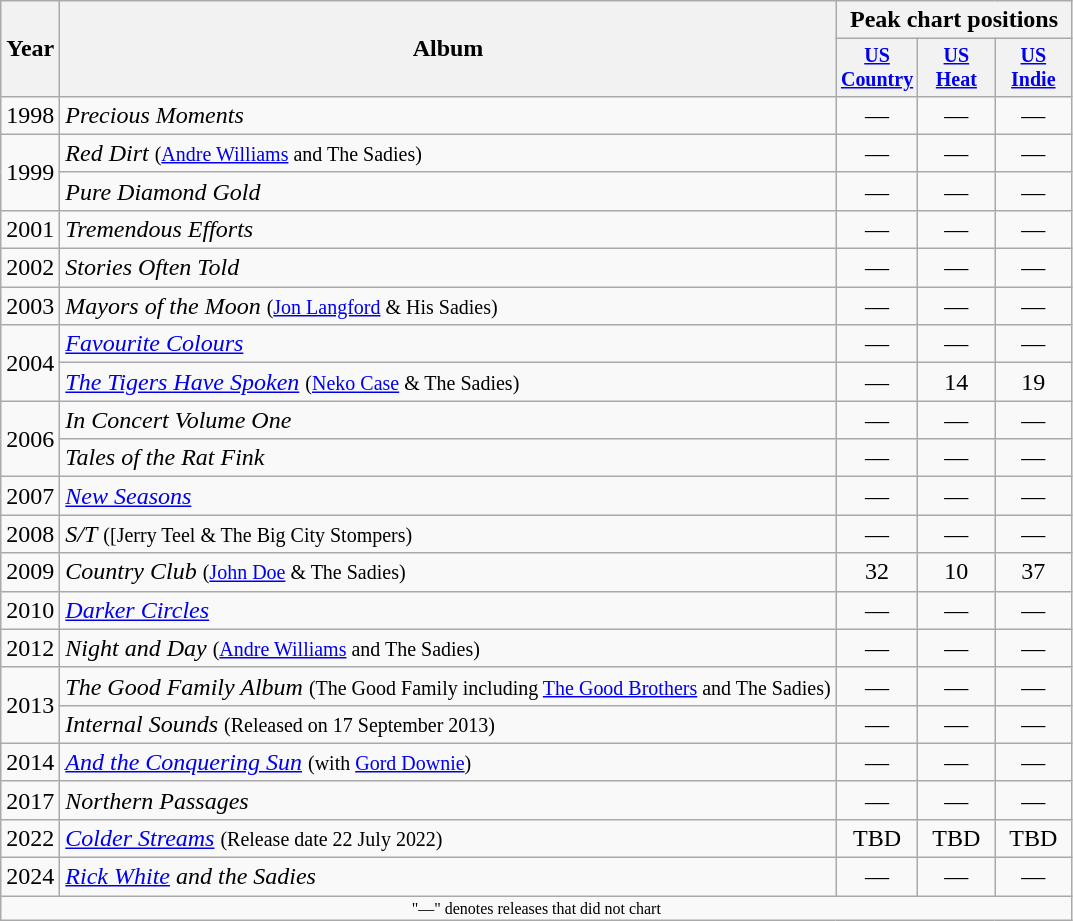<table class="wikitable" style="text-align:center;">
<tr>
<th rowspan="2">Year</th>
<th rowspan="2">Album</th>
<th colspan="4">Peak chart positions</th>
</tr>
<tr style="font-size:smaller;">
<th style="width:45px;"><a href='#'>US Country</a></th>
<th style="width:45px;"><a href='#'>US Heat</a></th>
<th style="width:45px;"><a href='#'>US Indie</a></th>
</tr>
<tr>
<td>1998</td>
<td style="text-align:left;"><em>Precious Moments</em></td>
<td>—</td>
<td>—</td>
<td>—</td>
</tr>
<tr>
<td rowspan="2">1999</td>
<td style="text-align:left;"><em>Red Dirt</em> <small>(<a href='#'>Andre Williams</a> and The Sadies)</small></td>
<td>—</td>
<td>—</td>
<td>—</td>
</tr>
<tr>
<td style="text-align:left;"><em>Pure Diamond Gold</em></td>
<td>—</td>
<td>—</td>
<td>—</td>
</tr>
<tr>
<td>2001</td>
<td style="text-align:left;"><em>Tremendous Efforts</em></td>
<td>—</td>
<td>—</td>
<td>—</td>
</tr>
<tr>
<td>2002</td>
<td style="text-align:left;"><em>Stories Often Told</em></td>
<td>—</td>
<td>—</td>
<td>—</td>
</tr>
<tr>
<td>2003</td>
<td style="text-align:left;"><em>Mayors of the Moon</em> <small>(<a href='#'>Jon Langford</a> & His Sadies)</small></td>
<td>—</td>
<td>—</td>
<td>—</td>
</tr>
<tr>
<td rowspan="2">2004</td>
<td style="text-align:left;"><em><a href='#'>Favourite Colours</a></em></td>
<td>—</td>
<td>—</td>
<td>—</td>
</tr>
<tr>
<td style="text-align:left;"><em><a href='#'>The Tigers Have Spoken</a></em> <small>(<a href='#'>Neko Case</a> & The Sadies)</small></td>
<td>—</td>
<td>14</td>
<td>19</td>
</tr>
<tr>
<td rowspan="2">2006</td>
<td style="text-align:left;"><em>In Concert Volume One</em></td>
<td>—</td>
<td>—</td>
<td>—</td>
</tr>
<tr>
<td style="text-align:left;"><em>Tales of the Rat Fink</em></td>
<td>—</td>
<td>—</td>
<td>—</td>
</tr>
<tr>
<td>2007</td>
<td style="text-align:left;"><em><a href='#'>New Seasons</a></em></td>
<td>—</td>
<td>—</td>
<td>—</td>
</tr>
<tr>
<td>2008</td>
<td style="text-align:left;"><em>S/T</em> <small>([Jerry Teel & The Big City Stompers)</small></td>
<td>—</td>
<td>—</td>
<td>—</td>
</tr>
<tr>
<td>2009</td>
<td style="text-align:left;"><em>Country Club</em> <small>(<a href='#'>John Doe</a> & The Sadies)</small></td>
<td>32</td>
<td>10</td>
<td>37</td>
</tr>
<tr>
<td>2010</td>
<td style="text-align:left;"><em><a href='#'>Darker Circles</a></em></td>
<td>—</td>
<td>—</td>
<td>—</td>
</tr>
<tr>
<td>2012</td>
<td style="text-align:left;"><em>Night and Day</em> <small>(<a href='#'>Andre Williams</a> and The Sadies)</small></td>
<td>—</td>
<td>—</td>
<td>—</td>
</tr>
<tr>
<td rowspan="2">2013</td>
<td style="text-align:left;"><em>The Good Family Album</em> <small>(The Good Family including <a href='#'>The Good Brothers</a> and The Sadies)</small></td>
<td>—</td>
<td>—</td>
<td>—</td>
</tr>
<tr>
<td style="text-align:left;"><em>Internal Sounds</em> <small>(Released on 17 September 2013)</small></td>
<td>—</td>
<td>—</td>
<td>—</td>
</tr>
<tr>
<td>2014</td>
<td style="text-align:left;"><em><a href='#'>And the Conquering Sun</a></em> <small>(with <a href='#'>Gord Downie</a>)</small></td>
<td>—</td>
<td>—</td>
<td>—</td>
</tr>
<tr>
<td>2017</td>
<td style="text-align:left;"><em>Northern Passages</em></td>
<td>—</td>
<td>—</td>
<td>—</td>
</tr>
<tr>
<td>2022</td>
<td style="text-align:left;"><em><a href='#'>Colder Streams</a></em> <small>(Release date 22 July 2022)</small></td>
<td>TBD</td>
<td>TBD</td>
<td>TBD</td>
</tr>
<tr>
<td>2024</td>
<td style="text-align:left;"><em><a href='#'>Rick White</a> and the Sadies</em></td>
<td>—</td>
<td>—</td>
<td>—</td>
</tr>
<tr>
<td colspan="6" style="font-size:8pt">"—" denotes releases that did not chart</td>
</tr>
</table>
